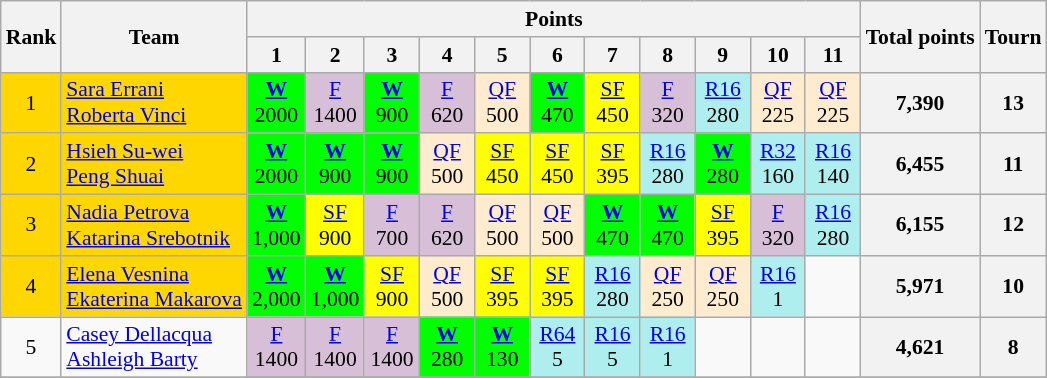<table class=wikitable style=font-size:90%;text-align:center>
<tr>
<th rowspan=2>Rank</th>
<th rowspan=2>Team</th>
<th colspan=11>Points</th>
<th rowspan=2>Total points</th>
<th rowspan=2>Tourn</th>
</tr>
<tr>
<th width=30>1</th>
<th width=30>2</th>
<th width=30>3</th>
<th width=30>4</th>
<th width=30>5</th>
<th width=30>6</th>
<th width=30>7</th>
<th width=30>8</th>
<th width=30>9</th>
<th width=30>10</th>
<th width=30>11</th>
</tr>
<tr>
<td bgcolor=gold>1</td>
<td align=left bgcolor=gold> <a href='#'>Sara Errani</a> <br>  <a href='#'>Roberta Vinci</a></td>
<td bgcolor=lime><a href='#'><strong>W</strong></a><br>2000</td>
<td bgcolor=#D8BFD8><a href='#'>F</a><br>1400</td>
<td bgcolor=lime><strong><a href='#'>W</a></strong><br>900</td>
<td bgcolor=#D8BFD8><a href='#'>F</a><br>620</td>
<td bgcolor=#ffebcd><a href='#'>QF</a><br>500</td>
<td bgcolor=lime><strong><a href='#'>W</a></strong><br>470</td>
<td bgcolor=#FFFF00><a href='#'>SF</a><br>450</td>
<td bgcolor=#D8BFD8><a href='#'>F</a><br>320</td>
<td bgcolor=#afeeee><a href='#'>R16</a><br>280</td>
<td bgcolor=#ffebcd><a href='#'>QF</a><br>225</td>
<td bgcolor=#ffebcd><a href='#'>QF</a><br>225</td>
<th>7,390</th>
<th>13</th>
</tr>
<tr>
<td bgcolor=gold>2</td>
<td align=left bgcolor=gold> <a href='#'>Hsieh Su-wei</a>  <br>   <a href='#'>Peng Shuai</a></td>
<td bgcolor=lime><a href='#'><strong>W</strong></a><br>2000</td>
<td bgcolor=lime><strong><a href='#'>W</a></strong><br>900</td>
<td bgcolor=lime><strong><a href='#'>W</a></strong><br>900</td>
<td bgcolor=#ffebcd><a href='#'>QF</a><br>500</td>
<td bgcolor=#FFFF00><a href='#'>SF</a><br>450</td>
<td bgcolor=#FFFF00><a href='#'>SF</a><br>450</td>
<td bgcolor=#FFFF00><a href='#'>SF</a><br>395</td>
<td bgcolor=#afeeee><a href='#'>R16</a><br>280</td>
<td bgcolor=lime><a href='#'><strong>W</strong></a><br>280</td>
<td bgcolor=#afeeee><a href='#'>R32</a><br>160</td>
<td bgcolor=#afeeee><a href='#'>R16</a><br>140</td>
<th>6,455</th>
<th>11</th>
</tr>
<tr>
<td bgcolor=gold>3</td>
<td align=left bgcolor=gold> <a href='#'>Nadia Petrova</a> <br>  <a href='#'>Katarina Srebotnik</a></td>
<td bgcolor=lime><a href='#'><strong>W</strong></a><br>1,000</td>
<td bgcolor=#FFFF00><a href='#'>SF</a><br>900</td>
<td bgcolor=#D8BFD8><a href='#'>F</a><br>700</td>
<td bgcolor=#D8BFD8><a href='#'>F</a><br>620</td>
<td bgcolor=#ffebcd><a href='#'>QF</a><br>500</td>
<td bgcolor=#ffebcd><a href='#'>QF</a><br>500</td>
<td bgcolor=lime><strong><a href='#'>W</a></strong><br>470</td>
<td bgcolor=lime><strong><a href='#'>W</a></strong><br>470</td>
<td bgcolor=#FFFF00><a href='#'>SF</a><br>395</td>
<td bgcolor=#D8BFD8><a href='#'>F</a><br>320</td>
<td bgcolor=#afeeee><a href='#'>R16</a><br>280</td>
<th>6,155</th>
<th>12</th>
</tr>
<tr>
<td bgcolor=gold>4</td>
<td align=left bgcolor=gold> <a href='#'>Elena Vesnina</a> <br>  <a href='#'>Ekaterina Makarova</a></td>
<td bgcolor=lime><a href='#'><strong>W</strong></a><br>2,000</td>
<td bgcolor=lime><a href='#'><strong>W</strong></a><br>1,000</td>
<td bgcolor=#FFFF00><a href='#'>SF</a><br>900</td>
<td bgcolor=#ffebcd><a href='#'>QF</a><br>500</td>
<td bgcolor=#FFFF00><a href='#'>SF</a><br>395</td>
<td bgcolor=#FFFF00><a href='#'>SF</a><br>395</td>
<td bgcolor=#afeeee><a href='#'>R16</a><br>280</td>
<td bgcolor=#ffebcd><a href='#'>QF</a><br>250</td>
<td bgcolor=#ffebcd><a href='#'>QF</a><br>250</td>
<td bgcolor=#afeeee><a href='#'>R16</a><br>1</td>
<td></td>
<th>5,971</th>
<th>10</th>
</tr>
<tr>
<td style="background:">5</td>
<td align=left style="background:"> <a href='#'>Casey Dellacqua</a> <br>  <a href='#'>Ashleigh Barty</a></td>
<td bgcolor=#D8BFD8><a href='#'>F</a><br>1400</td>
<td bgcolor=#D8BFD8><a href='#'>F</a><br>1400</td>
<td bgcolor=#D8BFD8><a href='#'>F</a><br>1400</td>
<td bgcolor=lime><strong><a href='#'>W</a></strong><br>280</td>
<td bgcolor=lime><strong><a href='#'>W</a></strong><br>130</td>
<td bgcolor=#afeeee><a href='#'>R64</a><br>5</td>
<td bgcolor=#afeeee><a href='#'>R16</a><br>5</td>
<td bgcolor=#afeeee><a href='#'>R16</a><br>1</td>
<td></td>
<td></td>
<td></td>
<th>4,621</th>
<th>8</th>
</tr>
<tr>
</tr>
</table>
